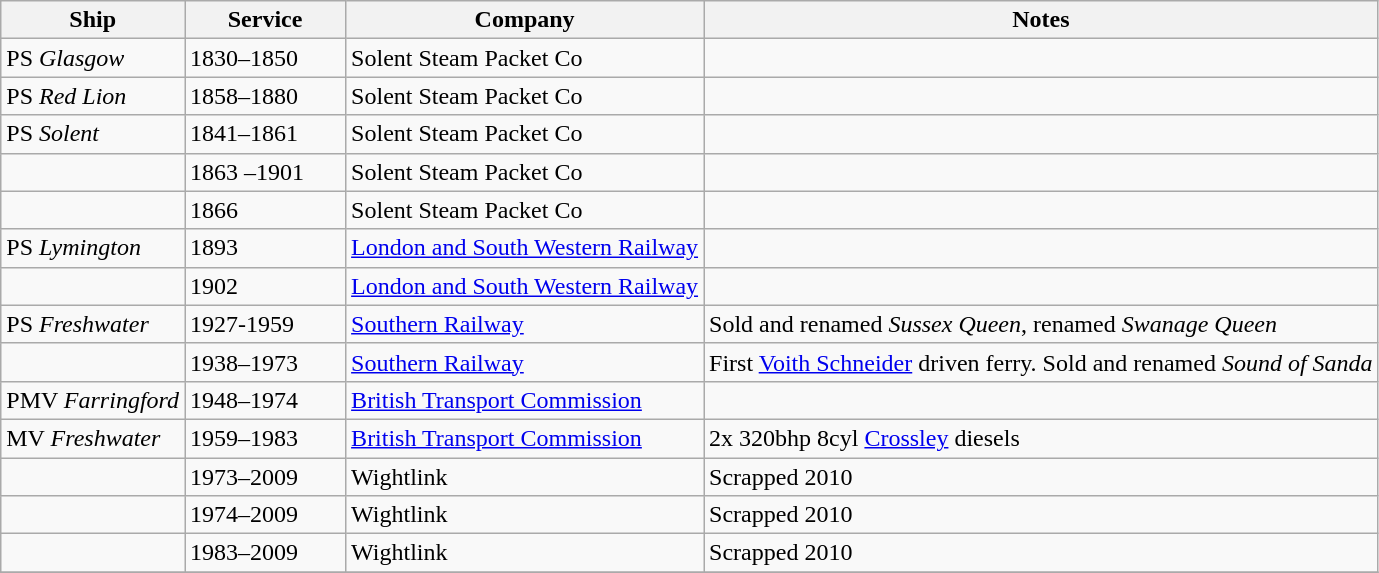<table class="wikitable">
<tr>
<th>Ship</th>
<th width=100px>Service</th>
<th>Company</th>
<th>Notes</th>
</tr>
<tr>
<td>PS <em>Glasgow</em></td>
<td>1830–1850</td>
<td>Solent Steam Packet Co</td>
<td></td>
</tr>
<tr>
<td>PS <em>Red Lion</em></td>
<td>1858–1880</td>
<td>Solent Steam Packet Co</td>
<td></td>
</tr>
<tr>
<td>PS <em>Solent</em></td>
<td>1841–1861</td>
<td>Solent Steam Packet Co</td>
<td></td>
</tr>
<tr>
<td></td>
<td>1863 –1901</td>
<td>Solent Steam Packet Co</td>
<td></td>
</tr>
<tr>
<td></td>
<td>1866</td>
<td>Solent Steam Packet Co</td>
<td></td>
</tr>
<tr>
<td>PS <em>Lymington</em></td>
<td>1893</td>
<td><a href='#'>London and South Western Railway</a></td>
<td></td>
</tr>
<tr>
<td></td>
<td>1902</td>
<td><a href='#'>London and South Western Railway</a></td>
<td></td>
</tr>
<tr>
<td>PS <em>Freshwater</em></td>
<td>1927-1959</td>
<td><a href='#'>Southern Railway</a></td>
<td>Sold and renamed <em>Sussex Queen</em>, renamed <em>Swanage Queen</em></td>
</tr>
<tr>
<td></td>
<td>1938–1973</td>
<td><a href='#'>Southern Railway</a></td>
<td>First <a href='#'>Voith Schneider</a> driven ferry.  Sold and renamed <em>Sound of Sanda</em></td>
</tr>
<tr>
<td>PMV <em>Farringford</em></td>
<td>1948–1974</td>
<td><a href='#'>British Transport Commission</a></td>
<td></td>
</tr>
<tr>
<td>MV <em>Freshwater</em></td>
<td>1959–1983</td>
<td><a href='#'>British Transport Commission</a></td>
<td>2x 320bhp 8cyl <a href='#'>Crossley</a> diesels</td>
</tr>
<tr>
<td></td>
<td>1973–2009</td>
<td>Wightlink</td>
<td>Scrapped 2010</td>
</tr>
<tr>
<td></td>
<td>1974–2009</td>
<td>Wightlink</td>
<td>Scrapped 2010</td>
</tr>
<tr>
<td></td>
<td>1983–2009</td>
<td>Wightlink</td>
<td>Scrapped 2010</td>
</tr>
<tr>
</tr>
</table>
